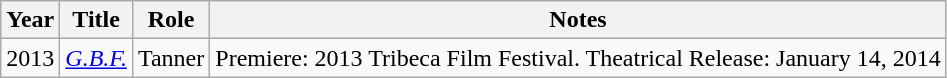<table class="wikitable sortable">
<tr>
<th>Year</th>
<th>Title</th>
<th>Role</th>
<th class="unsortable">Notes</th>
</tr>
<tr>
<td>2013</td>
<td><em><a href='#'>G.B.F.</a></em></td>
<td>Tanner</td>
<td>Premiere: 2013 Tribeca Film Festival. Theatrical Release: January 14, 2014</td>
</tr>
</table>
